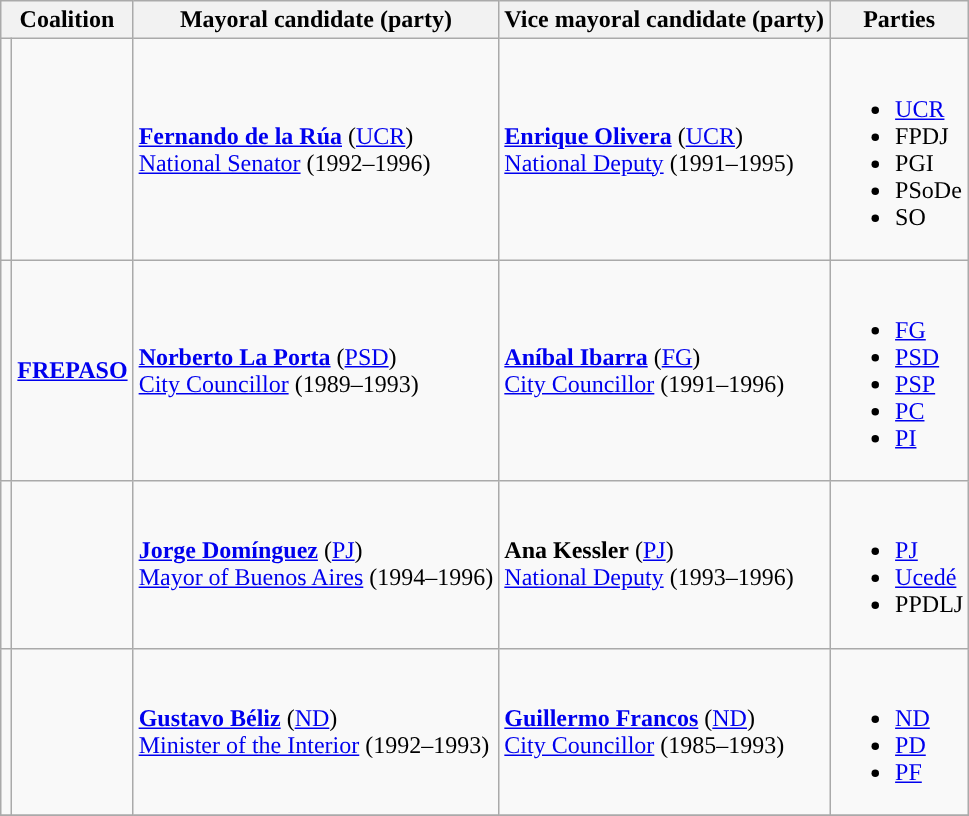<table class="vertical-align-top wikitable">
<tr>
<th scope=colgroup colspan=2>Coalition</th>
<th scope=colgroup>Mayoral candidate (party)<br></th>
<th scope=colgroup>Vice mayoral candidate (party)<br></th>
<th scope=col>Parties</th>
</tr>
<tr>
<td style="background:"></td>
<td style="text-align:center; line-height:1.3"></td>
<td><strong><a href='#'>Fernando de la Rúa</a></strong> (<a href='#'>UCR</a>)<br><a href='#'>National Senator</a> (1992–1996)</td>
<td><strong><a href='#'>Enrique Olivera</a></strong> (<a href='#'>UCR</a>)<br><a href='#'>National Deputy</a> (1991–1995)</td>
<td><br><ul><li><a href='#'>UCR</a></li><li>FPDJ</li><li>PGI</li><li>PSoDe</li><li>SO</li></ul></td>
</tr>
<tr>
<td style="background:"></td>
<td style="text-align:center; line-height:1.3"><strong><a href='#'>FREPASO</a></strong></td>
<td><strong><a href='#'>Norberto La Porta</a></strong> (<a href='#'>PSD</a>)<br><a href='#'>City Councillor</a> (1989–1993)</td>
<td><strong><a href='#'>Aníbal Ibarra</a></strong> (<a href='#'>FG</a>)<br><a href='#'>City Councillor</a> (1991–1996)</td>
<td><br><ul><li><a href='#'>FG</a></li><li><a href='#'>PSD</a></li><li><a href='#'>PSP</a></li><li><a href='#'>PC</a></li><li><a href='#'>PI</a></li></ul></td>
</tr>
<tr>
<td style="background:"></td>
<td style="text-align:center; line-height:1.3"></td>
<td><strong><a href='#'>Jorge Domínguez</a></strong> (<a href='#'>PJ</a>)<br><a href='#'>Mayor of Buenos Aires</a> (1994–1996)</td>
<td><strong>Ana Kessler</strong> (<a href='#'>PJ</a>)<br><a href='#'>National Deputy</a> (1993–1996)</td>
<td><br><ul><li><a href='#'>PJ</a></li><li><a href='#'>Ucedé</a></li><li>PPDLJ</li></ul></td>
</tr>
<tr>
<td style="background:"></td>
<td style="text-align:center; line-height:1.3"></td>
<td><strong><a href='#'>Gustavo Béliz</a></strong> (<a href='#'>ND</a>)<br><a href='#'>Minister of the Interior</a> (1992–1993)</td>
<td><strong><a href='#'>Guillermo Francos</a></strong> (<a href='#'>ND</a>)<br><a href='#'>City Councillor</a> (1985–1993)</td>
<td><br><ul><li><a href='#'>ND</a></li><li><a href='#'>PD</a></li><li><a href='#'>PF</a></li></ul></td>
</tr>
<tr>
</tr>
</table>
